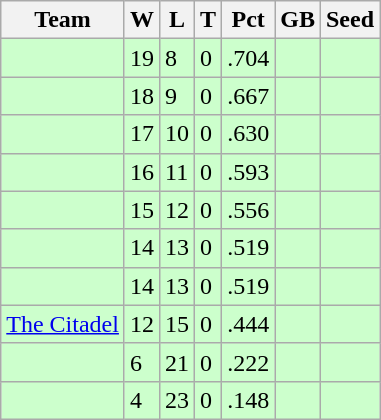<table class="wikitable">
<tr>
<th>Team</th>
<th>W</th>
<th>L</th>
<th>T</th>
<th>Pct</th>
<th>GB</th>
<th>Seed</th>
</tr>
<tr bgcolor="#ccffcc">
<td></td>
<td>19</td>
<td>8</td>
<td>0</td>
<td>.704</td>
<td></td>
<td></td>
</tr>
<tr bgcolor="#ccffcc">
<td></td>
<td>18</td>
<td>9</td>
<td>0</td>
<td>.667</td>
<td></td>
<td></td>
</tr>
<tr bgcolor="#ccffcc">
<td></td>
<td>17</td>
<td>10</td>
<td>0</td>
<td>.630</td>
<td></td>
<td></td>
</tr>
<tr bgcolor="#ccffcc">
<td></td>
<td>16</td>
<td>11</td>
<td>0</td>
<td>.593</td>
<td></td>
<td></td>
</tr>
<tr bgcolor="#ccffcc">
<td></td>
<td>15</td>
<td>12</td>
<td>0</td>
<td>.556</td>
<td></td>
<td></td>
</tr>
<tr bgcolor="#ccffcc">
<td></td>
<td>14</td>
<td>13</td>
<td>0</td>
<td>.519</td>
<td></td>
<td></td>
</tr>
<tr bgcolor="#ccffcc">
<td></td>
<td>14</td>
<td>13</td>
<td>0</td>
<td>.519</td>
<td></td>
<td></td>
</tr>
<tr bgcolor="#ccffcc">
<td><a href='#'>The Citadel</a></td>
<td>12</td>
<td>15</td>
<td>0</td>
<td>.444</td>
<td></td>
<td></td>
</tr>
<tr bgcolor="#ccffcc">
<td></td>
<td>6</td>
<td>21</td>
<td>0</td>
<td>.222</td>
<td></td>
<td></td>
</tr>
<tr bgcolor="#ccffcc">
<td></td>
<td>4</td>
<td>23</td>
<td>0</td>
<td>.148</td>
<td></td>
<td></td>
</tr>
</table>
